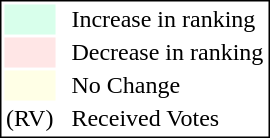<table style="border:1px solid black;">
<tr>
<td style="background:#D8FFEB; width:20px;"></td>
<td> </td>
<td>Increase in ranking</td>
</tr>
<tr>
<td style="background:#FFE6E6; width:20px;"></td>
<td> </td>
<td>Decrease in ranking</td>
</tr>
<tr>
<td style="background:#FFFFE6; width:20px;"></td>
<td> </td>
<td>No Change</td>
</tr>
<tr>
<td>(RV)</td>
<td> </td>
<td>Received Votes</td>
</tr>
</table>
